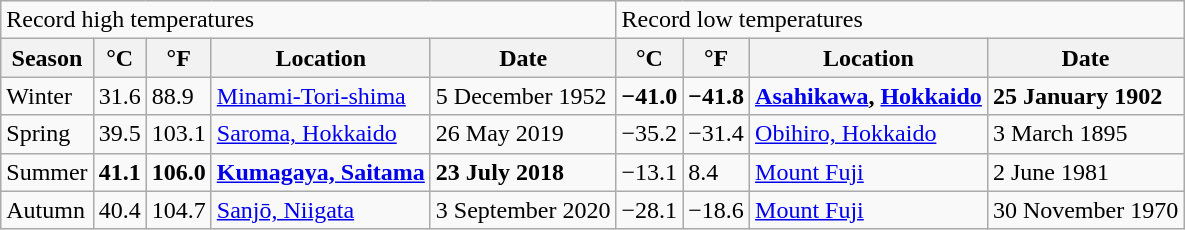<table class=wikitable>
<tr>
<td colspan=5>Record high temperatures</td>
<td colspan=5>Record low temperatures</td>
</tr>
<tr>
<th>Season</th>
<th>°C</th>
<th>°F</th>
<th>Location</th>
<th>Date</th>
<th>°C</th>
<th>°F</th>
<th>Location</th>
<th>Date</th>
</tr>
<tr>
<td>Winter</td>
<td>31.6</td>
<td>88.9</td>
<td><a href='#'>Minami-Tori-shima</a></td>
<td>5 December 1952</td>
<td><strong>−41.0</strong></td>
<td><strong>−41.8</strong></td>
<td><strong><a href='#'>Asahikawa</a>, <a href='#'>Hokkaido</a></strong></td>
<td><strong>25 January 1902</strong></td>
</tr>
<tr>
<td>Spring</td>
<td>39.5</td>
<td>103.1</td>
<td><a href='#'>Saroma, Hokkaido</a></td>
<td>26 May 2019</td>
<td>−35.2</td>
<td>−31.4</td>
<td><a href='#'>Obihiro, Hokkaido</a></td>
<td>3 March 1895</td>
</tr>
<tr>
<td>Summer</td>
<td><strong>41.1</strong></td>
<td><strong>106.0</strong></td>
<td><strong><a href='#'>Kumagaya, Saitama</a></strong></td>
<td><strong>23 July 2018</strong></td>
<td>−13.1</td>
<td>8.4</td>
<td><a href='#'>Mount Fuji</a></td>
<td>2 June 1981</td>
</tr>
<tr>
<td>Autumn</td>
<td>40.4</td>
<td>104.7</td>
<td><a href='#'>Sanjō, Niigata</a></td>
<td>3 September 2020</td>
<td>−28.1</td>
<td>−18.6</td>
<td><a href='#'>Mount Fuji</a></td>
<td>30 November 1970</td>
</tr>
</table>
